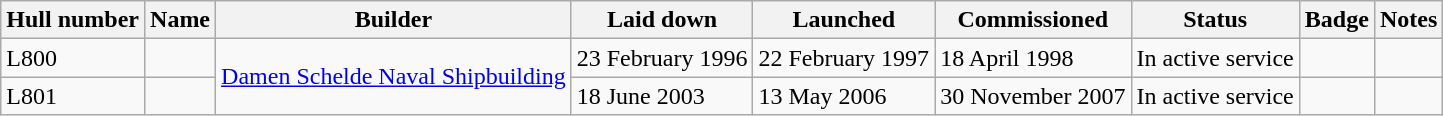<table class="wikitable">
<tr>
<th>Hull number</th>
<th>Name</th>
<th>Builder</th>
<th>Laid down</th>
<th>Launched</th>
<th>Commissioned</th>
<th>Status</th>
<th>Badge</th>
<th>Notes</th>
</tr>
<tr>
<td>L800</td>
<td></td>
<td rowspan=2 align=center><a href='#'>Damen Schelde Naval Shipbuilding</a></td>
<td>23 February 1996</td>
<td>22 February 1997</td>
<td>18 April 1998</td>
<td>In active service</td>
<td></td>
<td></td>
</tr>
<tr>
<td>L801</td>
<td></td>
<td>18 June 2003</td>
<td>13 May 2006</td>
<td>30 November 2007</td>
<td>In active service</td>
<td></td>
<td></td>
</tr>
</table>
